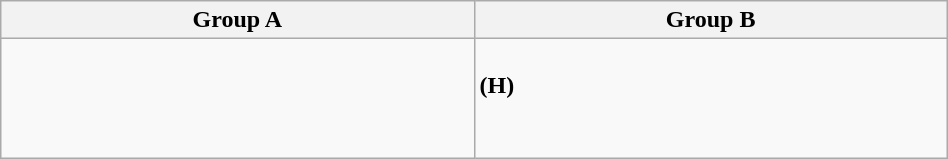<table class=wikitable width=50%>
<tr>
<th width=25%>Group A</th>
<th width=25%>Group B</th>
</tr>
<tr>
<td><br><br><br><br></td>
<td><br> <strong>(H)</strong><br><br><br></td>
</tr>
</table>
